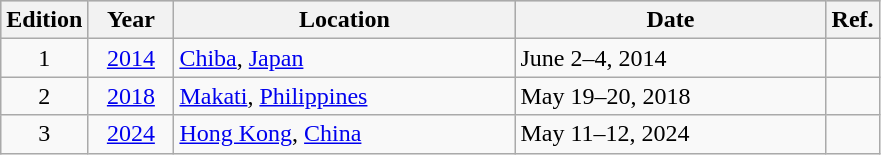<table class="wikitable" style="text-align:center;">
<tr bgcolor="cccccc">
<th width=30>Edition</th>
<th width=50>Year</th>
<th width=220>Location</th>
<th width=200>Date</th>
<th>Ref.</th>
</tr>
<tr>
<td>1</td>
<td><a href='#'>2014</a></td>
<td align=left> <a href='#'>Chiba</a>, <a href='#'>Japan</a></td>
<td align=left>June 2–4, 2014</td>
<td></td>
</tr>
<tr>
<td>2</td>
<td><a href='#'>2018</a></td>
<td align=left> <a href='#'>Makati</a>, <a href='#'>Philippines</a></td>
<td align=left>May 19–20, 2018</td>
<td></td>
</tr>
<tr>
<td>3</td>
<td><a href='#'>2024</a></td>
<td align=left> <a href='#'>Hong Kong</a>, <a href='#'>China</a></td>
<td align=left>May 11–12, 2024</td>
<td></td>
</tr>
</table>
